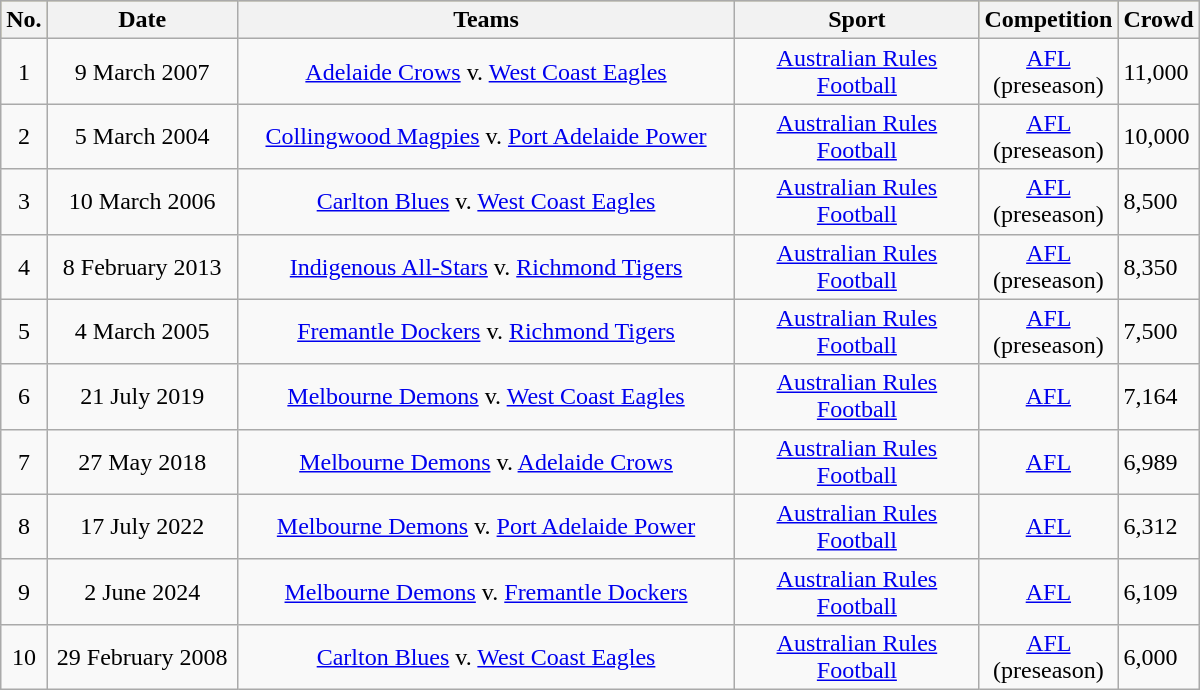<table class="wikitable sortable" style="width:800px;">
<tr style="background:#bdb76b;">
<th width=1%>No.</th>
<th width=17%>Date</th>
<th width=46%>Teams</th>
<th width=22%>Sport</th>
<th width=8%>Competition</th>
<th width=6%>Crowd</th>
</tr>
<tr>
<td align=center>1</td>
<td align=center>9 March 2007</td>
<td align=center><a href='#'>Adelaide Crows</a> v. <a href='#'>West Coast Eagles</a></td>
<td align=center><a href='#'>Australian Rules Football</a></td>
<td align=center><a href='#'>AFL</a> (preseason)</td>
<td>11,000</td>
</tr>
<tr>
<td align=center>2</td>
<td align=center>5 March 2004</td>
<td align=center><a href='#'>Collingwood Magpies</a> v. <a href='#'>Port Adelaide Power</a></td>
<td align=center><a href='#'>Australian Rules Football</a></td>
<td align=center><a href='#'>AFL</a> (preseason)</td>
<td>10,000</td>
</tr>
<tr>
<td align=center>3</td>
<td align=center>10 March 2006</td>
<td align=center><a href='#'>Carlton Blues</a> v. <a href='#'>West Coast Eagles</a></td>
<td align=center><a href='#'>Australian Rules Football</a></td>
<td align=center><a href='#'>AFL</a> (preseason)</td>
<td>8,500</td>
</tr>
<tr>
<td align=center>4</td>
<td align=center>8 February 2013</td>
<td align=center><a href='#'>Indigenous All-Stars</a> v. <a href='#'>Richmond Tigers</a></td>
<td align=center><a href='#'>Australian Rules Football</a></td>
<td align=center><a href='#'>AFL</a> (preseason)</td>
<td>8,350</td>
</tr>
<tr>
<td align=center>5</td>
<td align=center>4 March 2005</td>
<td align=center><a href='#'>Fremantle Dockers</a> v. <a href='#'>Richmond Tigers</a></td>
<td align=center><a href='#'>Australian Rules Football</a></td>
<td align=center><a href='#'>AFL</a> (preseason)</td>
<td>7,500</td>
</tr>
<tr>
<td align=center>6</td>
<td align=center>21 July 2019</td>
<td align=center><a href='#'>Melbourne Demons</a> v. <a href='#'>West Coast Eagles</a></td>
<td align=center><a href='#'>Australian Rules Football</a></td>
<td align=center><a href='#'>AFL</a></td>
<td>7,164</td>
</tr>
<tr>
<td align=center>7</td>
<td align=center>27 May 2018</td>
<td align=center><a href='#'>Melbourne Demons</a> v. <a href='#'>Adelaide Crows</a></td>
<td align=center><a href='#'>Australian Rules Football</a></td>
<td align=center><a href='#'>AFL</a></td>
<td>6,989</td>
</tr>
<tr>
<td align=center>8</td>
<td align=center>17 July 2022</td>
<td align=center><a href='#'>Melbourne Demons</a> v. <a href='#'>Port Adelaide Power</a></td>
<td align=center><a href='#'>Australian Rules Football</a></td>
<td align=center><a href='#'>AFL</a></td>
<td>6,312</td>
</tr>
<tr>
<td align=center>9</td>
<td align=center>2 June 2024</td>
<td align=center><a href='#'>Melbourne Demons</a> v. <a href='#'>Fremantle Dockers</a></td>
<td align=center><a href='#'>Australian Rules Football</a></td>
<td align=center><a href='#'>AFL</a></td>
<td>6,109</td>
</tr>
<tr>
<td align=center>10</td>
<td align=center>29 February 2008</td>
<td align=center><a href='#'>Carlton Blues</a> v. <a href='#'>West Coast Eagles</a></td>
<td align=center><a href='#'>Australian Rules Football</a></td>
<td align=center><a href='#'>AFL</a> (preseason)</td>
<td>6,000</td>
</tr>
</table>
